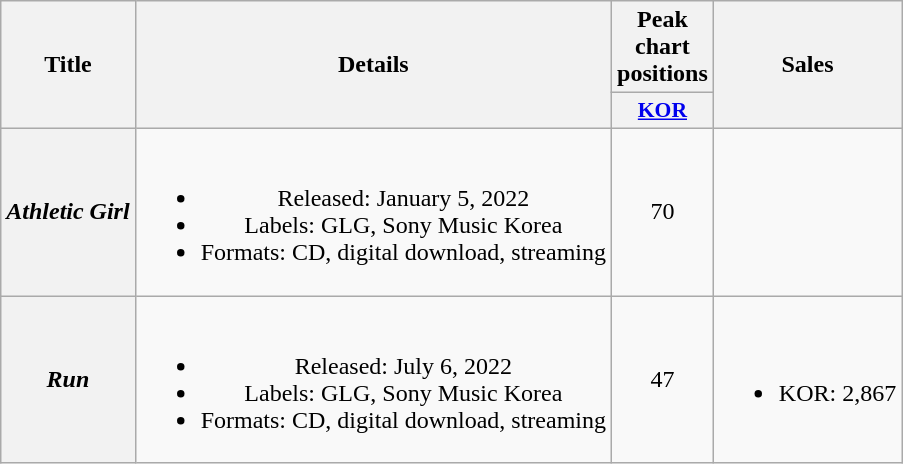<table class="wikitable plainrowheaders" style="text-align:center">
<tr>
<th scope="col" rowspan="2">Title</th>
<th scope="col" rowspan="2">Details</th>
<th scope="col">Peak chart positions</th>
<th scope="col" rowspan="2">Sales</th>
</tr>
<tr>
<th scope="col" style="font-size:90%; width:2.5em"><a href='#'>KOR</a><br></th>
</tr>
<tr>
<th scope="row"><em>Athletic Girl</em></th>
<td><br><ul><li>Released: January 5, 2022</li><li>Labels: GLG, Sony Music Korea</li><li>Formats: CD, digital download, streaming</li></ul></td>
<td>70</td>
<td></td>
</tr>
<tr>
<th scope="row"><em>Run</em></th>
<td><br><ul><li>Released: July 6, 2022</li><li>Labels: GLG, Sony Music Korea</li><li>Formats: CD, digital download, streaming</li></ul></td>
<td>47</td>
<td><br><ul><li>KOR: 2,867</li></ul></td>
</tr>
</table>
